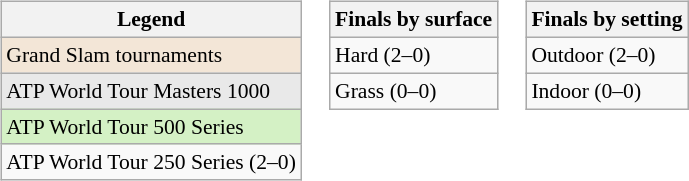<table>
<tr valign=top>
<td><br><table class=wikitable style=font-size:90%>
<tr>
<th>Legend</th>
</tr>
<tr style=background:#f3e6d7>
<td>Grand Slam tournaments</td>
</tr>
<tr style=background:#e9e9e9>
<td>ATP World Tour Masters 1000</td>
</tr>
<tr style=background:#d4f1c5>
<td>ATP World Tour 500 Series</td>
</tr>
<tr>
<td>ATP World Tour 250 Series (2–0)</td>
</tr>
</table>
</td>
<td><br><table class=wikitable style=font-size:90%>
<tr>
<th>Finals by surface</th>
</tr>
<tr>
<td>Hard (2–0)</td>
</tr>
<tr>
<td>Grass (0–0)</td>
</tr>
</table>
</td>
<td><br><table class=wikitable style=font-size:90%>
<tr>
<th>Finals by setting</th>
</tr>
<tr>
<td>Outdoor (2–0)</td>
</tr>
<tr>
<td>Indoor (0–0)</td>
</tr>
</table>
</td>
</tr>
</table>
